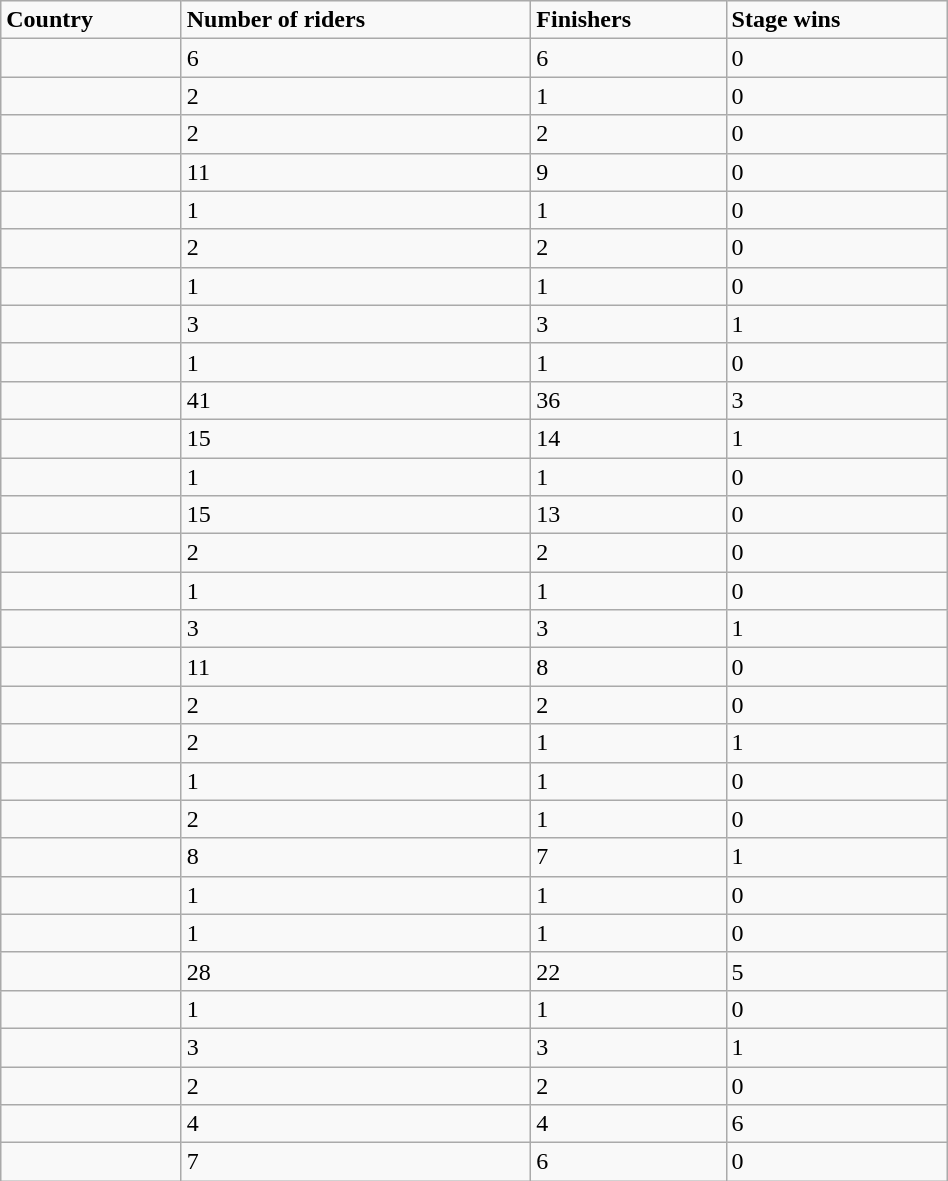<table class="wikitable sortable" style="width:50%">
<tr>
<td><strong>Country</strong></td>
<td><strong>Number of riders</strong></td>
<td><strong>Finishers</strong></td>
<td><strong>Stage wins</strong></td>
</tr>
<tr>
<td></td>
<td>6</td>
<td>6</td>
<td>0</td>
</tr>
<tr>
<td></td>
<td>2</td>
<td>1</td>
<td>0</td>
</tr>
<tr>
<td></td>
<td>2</td>
<td>2</td>
<td>0</td>
</tr>
<tr>
<td></td>
<td>11</td>
<td>9</td>
<td>0</td>
</tr>
<tr>
<td></td>
<td>1</td>
<td>1</td>
<td>0</td>
</tr>
<tr>
<td></td>
<td>2</td>
<td>2</td>
<td>0</td>
</tr>
<tr>
<td></td>
<td>1</td>
<td>1</td>
<td>0</td>
</tr>
<tr>
<td></td>
<td>3</td>
<td>3</td>
<td>1</td>
</tr>
<tr>
<td></td>
<td>1</td>
<td>1</td>
<td>0</td>
</tr>
<tr>
<td></td>
<td>41</td>
<td>36</td>
<td>3</td>
</tr>
<tr>
<td></td>
<td>15</td>
<td>14</td>
<td>1</td>
</tr>
<tr>
<td></td>
<td>1</td>
<td>1</td>
<td>0</td>
</tr>
<tr>
<td></td>
<td>15</td>
<td>13</td>
<td>0</td>
</tr>
<tr>
<td></td>
<td>2</td>
<td>2</td>
<td>0</td>
</tr>
<tr>
<td></td>
<td>1</td>
<td>1</td>
<td>0</td>
</tr>
<tr>
<td></td>
<td>3</td>
<td>3</td>
<td>1</td>
</tr>
<tr>
<td></td>
<td>11</td>
<td>8</td>
<td>0</td>
</tr>
<tr>
<td></td>
<td>2</td>
<td>2</td>
<td>0</td>
</tr>
<tr>
<td></td>
<td>2</td>
<td>1</td>
<td>1</td>
</tr>
<tr>
<td></td>
<td>1</td>
<td>1</td>
<td>0</td>
</tr>
<tr>
<td></td>
<td>2</td>
<td>1</td>
<td>0</td>
</tr>
<tr>
<td></td>
<td>8</td>
<td>7</td>
<td>1</td>
</tr>
<tr>
<td></td>
<td>1</td>
<td>1</td>
<td>0</td>
</tr>
<tr>
<td></td>
<td>1</td>
<td>1</td>
<td>0</td>
</tr>
<tr>
<td></td>
<td>28</td>
<td>22</td>
<td>5</td>
</tr>
<tr>
<td></td>
<td>1</td>
<td>1</td>
<td>0</td>
</tr>
<tr>
<td></td>
<td>3</td>
<td>3</td>
<td>1</td>
</tr>
<tr>
<td></td>
<td>2</td>
<td>2</td>
<td>0</td>
</tr>
<tr>
<td></td>
<td>4</td>
<td>4</td>
<td>6</td>
</tr>
<tr>
<td></td>
<td>7</td>
<td>6</td>
<td>0</td>
</tr>
</table>
